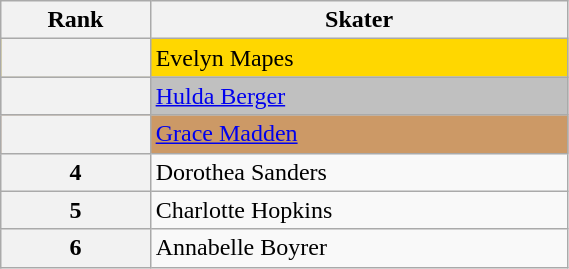<table class="wikitable unsortable" style="text-align:left; width:30%">
<tr>
<th scope="col">Rank</th>
<th scope="col">Skater</th>
</tr>
<tr bgcolor="gold">
<th scope="row"></th>
<td>Evelyn Mapes</td>
</tr>
<tr bgcolor="silver">
<th scope="row"></th>
<td><a href='#'>Hulda Berger</a></td>
</tr>
<tr bgcolor="cc9966">
<th scope="row"></th>
<td><a href='#'>Grace Madden</a></td>
</tr>
<tr>
<th scope="row">4</th>
<td>Dorothea Sanders</td>
</tr>
<tr>
<th scope="row">5</th>
<td>Charlotte Hopkins</td>
</tr>
<tr>
<th scope="row">6</th>
<td>Annabelle Boyrer</td>
</tr>
</table>
